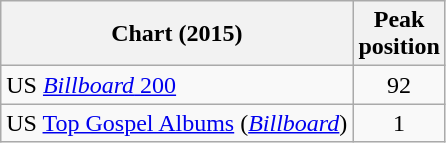<table class="wikitable">
<tr>
<th>Chart (2015)</th>
<th>Peak<br>position</th>
</tr>
<tr>
<td>US <a href='#'><em>Billboard</em> 200</a></td>
<td align="center">92</td>
</tr>
<tr>
<td>US <a href='#'>Top Gospel Albums</a> (<a href='#'><em>Billboard</em></a>)</td>
<td align="center">1</td>
</tr>
</table>
